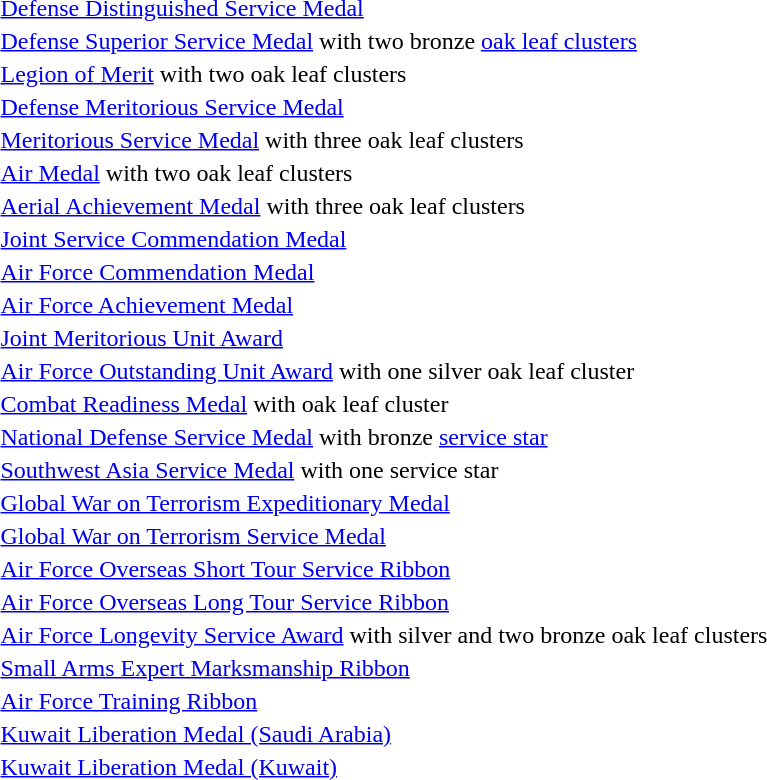<table>
<tr>
<td></td>
<td><a href='#'>Defense Distinguished Service Medal</a></td>
</tr>
<tr>
<td></td>
<td><a href='#'>Defense Superior Service Medal</a> with two bronze <a href='#'>oak leaf clusters</a></td>
</tr>
<tr>
<td></td>
<td><a href='#'>Legion of Merit</a> with two oak leaf clusters</td>
</tr>
<tr>
<td></td>
<td><a href='#'>Defense Meritorious Service Medal</a></td>
</tr>
<tr>
<td></td>
<td><a href='#'>Meritorious Service Medal</a> with three oak leaf clusters</td>
</tr>
<tr>
<td></td>
<td><a href='#'>Air Medal</a> with two oak leaf clusters</td>
</tr>
<tr>
<td></td>
<td><a href='#'>Aerial Achievement Medal</a> with three oak leaf clusters</td>
</tr>
<tr>
<td></td>
<td><a href='#'>Joint Service Commendation Medal</a></td>
</tr>
<tr>
<td></td>
<td><a href='#'>Air Force Commendation Medal</a></td>
</tr>
<tr>
<td></td>
<td><a href='#'>Air Force Achievement Medal</a></td>
</tr>
<tr>
<td></td>
<td><a href='#'>Joint Meritorious Unit Award</a></td>
</tr>
<tr>
<td></td>
<td><a href='#'>Air Force Outstanding Unit Award</a> with one silver oak leaf cluster</td>
</tr>
<tr>
<td></td>
<td><a href='#'>Combat Readiness Medal</a> with oak leaf cluster</td>
</tr>
<tr>
<td></td>
<td><a href='#'>National Defense Service Medal</a> with bronze <a href='#'>service star</a></td>
</tr>
<tr>
<td></td>
<td><a href='#'>Southwest Asia Service Medal</a> with one service star</td>
</tr>
<tr>
<td></td>
<td><a href='#'>Global War on Terrorism Expeditionary Medal</a></td>
</tr>
<tr>
<td></td>
<td><a href='#'>Global War on Terrorism Service Medal</a></td>
</tr>
<tr>
<td></td>
<td><a href='#'>Air Force Overseas Short Tour Service Ribbon</a></td>
</tr>
<tr>
<td></td>
<td><a href='#'>Air Force Overseas Long Tour Service Ribbon</a></td>
</tr>
<tr>
<td></td>
<td><a href='#'>Air Force Longevity Service Award</a> with silver and two bronze oak leaf clusters</td>
</tr>
<tr>
<td></td>
<td><a href='#'>Small Arms Expert Marksmanship Ribbon</a></td>
</tr>
<tr>
<td></td>
<td><a href='#'>Air Force Training Ribbon</a></td>
</tr>
<tr>
<td></td>
<td><a href='#'>Kuwait Liberation Medal (Saudi Arabia)</a></td>
</tr>
<tr>
<td></td>
<td><a href='#'>Kuwait Liberation Medal (Kuwait)</a></td>
</tr>
</table>
